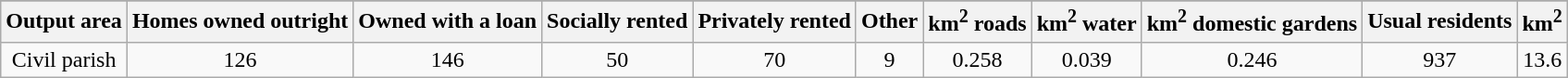<table class="wikitable">
<tr>
</tr>
<tr>
<th>Output area</th>
<th>Homes owned outright</th>
<th>Owned with a loan</th>
<th>Socially rented</th>
<th>Privately rented</th>
<th>Other</th>
<th>km<sup>2</sup> roads</th>
<th>km<sup>2</sup> water</th>
<th>km<sup>2</sup>  domestic gardens</th>
<th>Usual residents</th>
<th>km<sup>2</sup></th>
</tr>
<tr align=center>
<td>Civil parish</td>
<td>126</td>
<td>146</td>
<td>50</td>
<td>70</td>
<td>9</td>
<td>0.258</td>
<td>0.039</td>
<td>0.246</td>
<td>937</td>
<td>13.6</td>
</tr>
</table>
